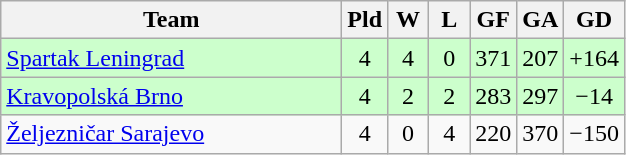<table class="wikitable" style="text-align:center">
<tr>
<th width=220>Team</th>
<th width=20>Pld</th>
<th width=20>W</th>
<th width=20>L</th>
<th width=20>GF</th>
<th width=20>GA</th>
<th width=20>GD</th>
</tr>
<tr bgcolor="#ccffcc">
<td align="left"> <a href='#'>Spartak Leningrad</a></td>
<td>4</td>
<td>4</td>
<td>0</td>
<td>371</td>
<td>207</td>
<td>+164</td>
</tr>
<tr bgcolor="#ccffcc">
<td align="left"> <a href='#'>Kravopolská Brno</a></td>
<td>4</td>
<td>2</td>
<td>2</td>
<td>283</td>
<td>297</td>
<td>−14</td>
</tr>
<tr>
<td align="left"> <a href='#'>Željezničar Sarajevo</a></td>
<td>4</td>
<td>0</td>
<td>4</td>
<td>220</td>
<td>370</td>
<td>−150</td>
</tr>
</table>
